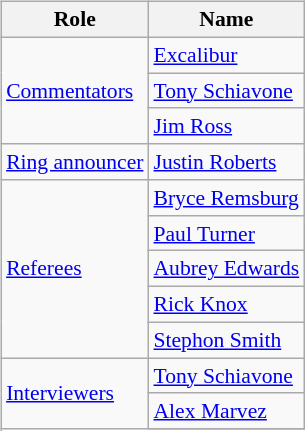<table class=wikitable style="font-size:90%; margin: 0.5em 0 0.5em 1em; float: right; clear: right;">
<tr>
<th>Role</th>
<th>Name</th>
</tr>
<tr>
<td rowspan=3><a href='#'>Commentators</a></td>
<td><a href='#'>Excalibur</a></td>
</tr>
<tr>
<td><a href='#'>Tony Schiavone</a></td>
</tr>
<tr>
<td><a href='#'>Jim Ross</a></td>
</tr>
<tr>
<td rowspan=1><a href='#'>Ring announcer</a></td>
<td><a href='#'>Justin Roberts</a></td>
</tr>
<tr>
<td rowspan=5><a href='#'>Referees</a></td>
<td><a href='#'>Bryce Remsburg</a></td>
</tr>
<tr>
<td><a href='#'>Paul Turner</a></td>
</tr>
<tr>
<td><a href='#'>Aubrey Edwards</a></td>
</tr>
<tr>
<td><a href='#'>Rick Knox</a></td>
</tr>
<tr>
<td><a href='#'>Stephon Smith</a></td>
</tr>
<tr>
<td rowspan=3><a href='#'>Interviewers</a></td>
<td><a href='#'>Tony Schiavone</a></td>
</tr>
<tr>
<td><a href='#'>Alex Marvez</a></td>
</tr>
<tr>
</tr>
</table>
